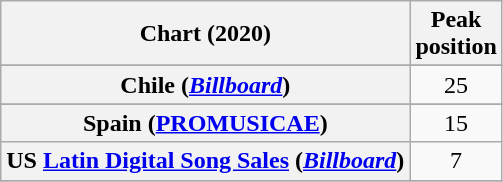<table class="wikitable sortable plainrowheaders" style="text-align:center">
<tr>
<th scope="col">Chart (2020)</th>
<th scope="col">Peak<br>position</th>
</tr>
<tr>
</tr>
<tr>
<th scope="row">Chile (<em><a href='#'>Billboard</a></em>)</th>
<td>25</td>
</tr>
<tr>
</tr>
<tr>
<th scope="row">Spain (<a href='#'>PROMUSICAE</a>)</th>
<td>15</td>
</tr>
<tr>
<th scope="row">US <a href='#'>Latin Digital Song Sales</a> (<em><a href='#'>Billboard</a></em>)</th>
<td>7</td>
</tr>
<tr>
</tr>
</table>
